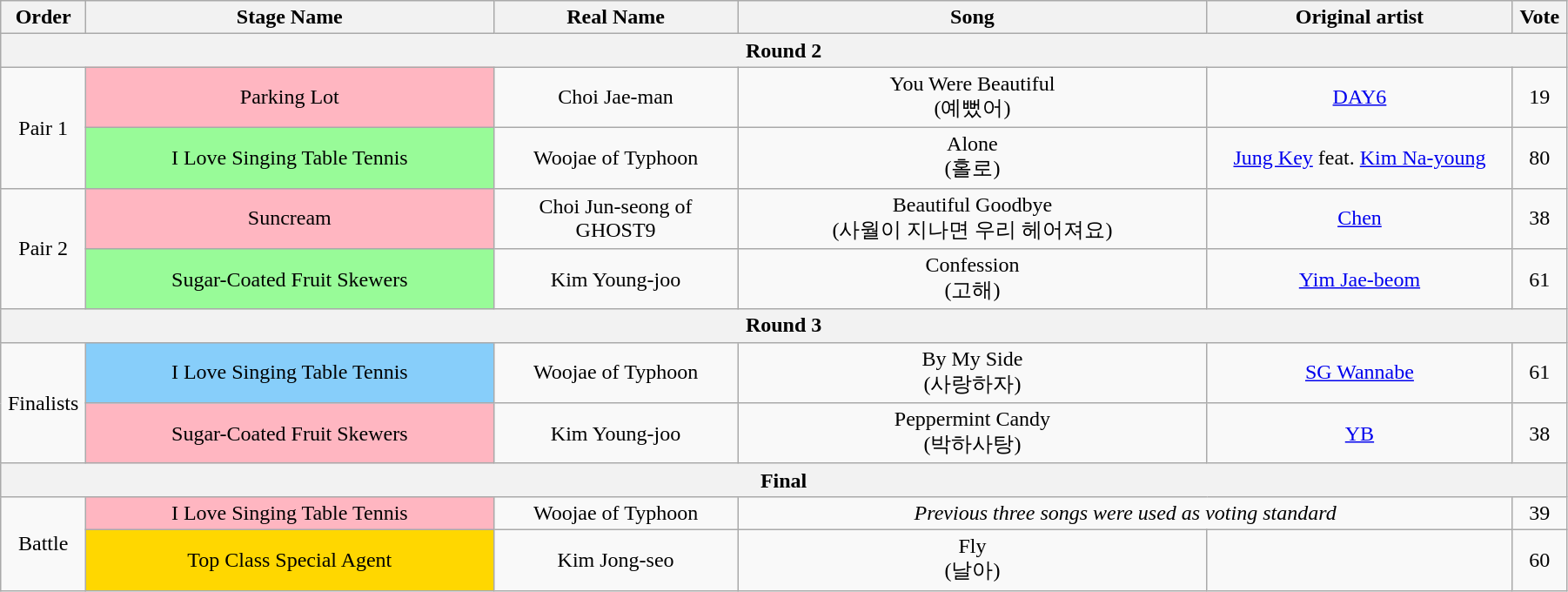<table class="wikitable" style="text-align:center; width:95%;">
<tr>
<th style="width:1%">Order</th>
<th style="width:20%;">Stage Name</th>
<th style="width:12%">Real Name</th>
<th style="width:23%;">Song</th>
<th style="width:15%;">Original artist</th>
<th style="width:1%;">Vote</th>
</tr>
<tr>
<th colspan=6>Round 2</th>
</tr>
<tr>
<td rowspan=2>Pair 1</td>
<td bgcolor="lightpink">Parking Lot</td>
<td>Choi Jae-man</td>
<td>You Were Beautiful<br>(예뻤어)</td>
<td><a href='#'>DAY6</a></td>
<td>19</td>
</tr>
<tr>
<td bgcolor="palegreen">I Love Singing Table Tennis</td>
<td>Woojae of Typhoon</td>
<td>Alone<br>(홀로)</td>
<td><a href='#'>Jung Key</a> feat. <a href='#'>Kim Na-young</a></td>
<td>80</td>
</tr>
<tr>
<td rowspan=2>Pair 2</td>
<td bgcolor="lightpink">Suncream</td>
<td>Choi Jun-seong of GHOST9</td>
<td>Beautiful Goodbye<br>(사월이 지나면 우리 헤어져요)</td>
<td><a href='#'>Chen</a></td>
<td>38</td>
</tr>
<tr>
<td bgcolor="palegreen">Sugar-Coated Fruit Skewers</td>
<td>Kim Young-joo</td>
<td>Confession<br>(고해)</td>
<td><a href='#'>Yim Jae-beom</a></td>
<td>61</td>
</tr>
<tr>
<th colspan=6>Round 3</th>
</tr>
<tr>
<td rowspan=2>Finalists</td>
<td bgcolor="lightskyblue">I Love Singing Table Tennis</td>
<td>Woojae of Typhoon</td>
<td>By My Side<br>(사랑하자)</td>
<td><a href='#'>SG Wannabe</a></td>
<td>61</td>
</tr>
<tr>
<td bgcolor="lightpink">Sugar-Coated Fruit Skewers</td>
<td>Kim Young-joo</td>
<td>Peppermint Candy<br>(박하사탕)</td>
<td><a href='#'>YB</a></td>
<td>38</td>
</tr>
<tr>
<th colspan=6>Final</th>
</tr>
<tr>
<td rowspan=2>Battle</td>
<td bgcolor="lightpink">I Love Singing Table Tennis</td>
<td>Woojae of Typhoon</td>
<td colspan=2><em>Previous three songs were used as voting standard</em></td>
<td>39</td>
</tr>
<tr>
<td bgcolor="gold">Top Class Special Agent</td>
<td>Kim Jong-seo</td>
<td>Fly<br>(날아)</td>
<td></td>
<td>60</td>
</tr>
</table>
